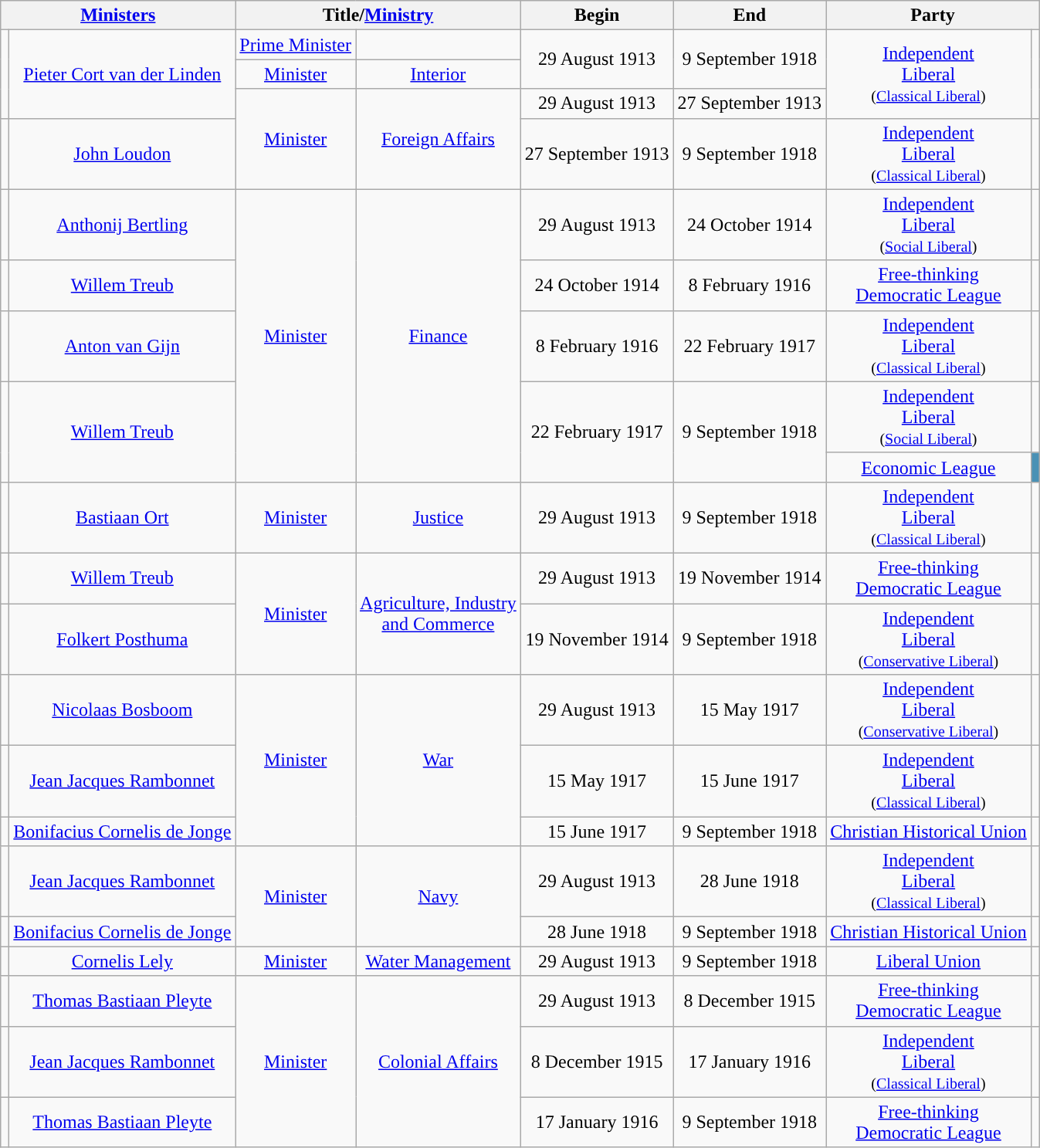<table class="wikitable sortable" style="text-align:center">
<tr>
<th colspan=2><a href='#'>Ministers</a></th>
<th colspan=2>Title/<a href='#'>Ministry</a></th>
<th>Begin</th>
<th>End</th>
<th colspan=2>Party</th>
</tr>
<tr>
<td rowspan=3></td>
<td rowspan=3><a href='#'>Pieter Cort van der Linden</a></td>
<td><a href='#'>Prime Minister</a></td>
<td></td>
<td rowspan=2>29 August 1913</td>
<td rowspan=2>9 September 1918</td>
<td rowspan=3><a href='#'>Independent <br> Liberal</a> <br> <small>(<a href='#'>Classical Liberal</a>)</small></td>
<td rowspan=3 style="background:"></td>
</tr>
<tr>
<td><a href='#'>Minister</a></td>
<td><a href='#'>Interior</a></td>
</tr>
<tr>
<td rowspan=2><a href='#'>Minister</a></td>
<td rowspan=2><a href='#'>Foreign Affairs</a></td>
<td>29 August 1913</td>
<td>27 September 1913</td>
</tr>
<tr>
<td></td>
<td><a href='#'>John Loudon</a></td>
<td>27 September 1913</td>
<td>9 September 1918</td>
<td><a href='#'>Independent <br> Liberal</a> <br> <small>(<a href='#'>Classical Liberal</a>)</small></td>
<td style="background:"></td>
</tr>
<tr>
<td></td>
<td><a href='#'>Anthonij Bertling</a></td>
<td rowspan=5><a href='#'>Minister</a></td>
<td rowspan=5><a href='#'>Finance</a></td>
<td>29 August 1913</td>
<td>24 October 1914</td>
<td><a href='#'>Independent <br> Liberal</a> <br> <small>(<a href='#'>Social Liberal</a>)</small></td>
<td style="background:"></td>
</tr>
<tr>
<td></td>
<td><a href='#'>Willem Treub</a></td>
<td>24 October 1914</td>
<td>8 February 1916</td>
<td><a href='#'>Free-thinking <br> Democratic League</a></td>
<td style="background:"></td>
</tr>
<tr>
<td></td>
<td><a href='#'>Anton van Gijn</a></td>
<td>8 February 1916</td>
<td>22 February 1917</td>
<td><a href='#'>Independent <br> Liberal</a> <br> <small>(<a href='#'>Classical Liberal</a>)</small></td>
<td style="background:"></td>
</tr>
<tr>
<td rowspan=2></td>
<td rowspan=2><a href='#'>Willem Treub</a></td>
<td rowspan=2>22 February 1917</td>
<td rowspan=2>9 September 1918</td>
<td><a href='#'>Independent <br> Liberal</a> <br> <small>(<a href='#'>Social Liberal</a>)</small></td>
<td style="background:"></td>
</tr>
<tr>
<td><a href='#'>Economic League</a></td>
<td style="background-color:#4A91B5;"></td>
</tr>
<tr>
<td></td>
<td><a href='#'>Bastiaan Ort</a></td>
<td><a href='#'>Minister</a></td>
<td><a href='#'>Justice</a></td>
<td>29 August 1913</td>
<td>9 September 1918</td>
<td><a href='#'>Independent <br> Liberal</a> <br> <small>(<a href='#'>Classical Liberal</a>)</small></td>
<td style="background:"></td>
</tr>
<tr>
<td></td>
<td><a href='#'>Willem Treub</a></td>
<td rowspan=2><a href='#'>Minister</a></td>
<td rowspan=2><a href='#'>Agriculture, Industry <br> and Commerce</a></td>
<td>29 August 1913</td>
<td>19 November 1914</td>
<td><a href='#'>Free-thinking <br> Democratic League</a></td>
<td style="background:"></td>
</tr>
<tr>
<td></td>
<td><a href='#'>Folkert Posthuma</a></td>
<td>19 November 1914</td>
<td>9 September 1918</td>
<td><a href='#'>Independent <br> Liberal</a> <br> <small>(<a href='#'>Conservative Liberal</a>)</small></td>
<td style="background:"></td>
</tr>
<tr>
<td></td>
<td><a href='#'>Nicolaas Bosboom</a></td>
<td rowspan=3><a href='#'>Minister</a></td>
<td rowspan=3><a href='#'>War</a></td>
<td>29 August 1913</td>
<td>15 May 1917</td>
<td><a href='#'>Independent <br> Liberal</a> <br> <small>(<a href='#'>Conservative Liberal</a>)</small></td>
<td style="background:"></td>
</tr>
<tr>
<td></td>
<td><a href='#'>Jean Jacques Rambonnet</a></td>
<td>15 May 1917</td>
<td>15 June 1917</td>
<td><a href='#'>Independent <br> Liberal</a> <br> <small>(<a href='#'>Classical Liberal</a>)</small></td>
<td style="background:"></td>
</tr>
<tr>
<td></td>
<td><a href='#'>Bonifacius Cornelis de Jonge</a></td>
<td>15 June 1917</td>
<td>9 September 1918</td>
<td><a href='#'>Christian Historical Union</a></td>
<td style="background:"></td>
</tr>
<tr>
<td></td>
<td><a href='#'>Jean Jacques Rambonnet</a></td>
<td rowspan=2><a href='#'>Minister</a></td>
<td rowspan=2><a href='#'>Navy</a></td>
<td>29 August 1913</td>
<td>28 June 1918</td>
<td><a href='#'>Independent <br> Liberal</a> <br> <small>(<a href='#'>Classical Liberal</a>)</small></td>
<td style="background:"></td>
</tr>
<tr>
<td></td>
<td><a href='#'>Bonifacius Cornelis de Jonge</a></td>
<td>28 June 1918</td>
<td>9 September 1918</td>
<td><a href='#'>Christian Historical Union</a></td>
<td style="background:"></td>
</tr>
<tr>
<td></td>
<td><a href='#'>Cornelis Lely</a></td>
<td><a href='#'>Minister</a></td>
<td><a href='#'>Water Management</a></td>
<td>29 August 1913</td>
<td>9 September 1918</td>
<td><a href='#'>Liberal Union</a></td>
<td style="background:"></td>
</tr>
<tr>
<td></td>
<td><a href='#'>Thomas Bastiaan Pleyte</a></td>
<td rowspan=3><a href='#'>Minister</a></td>
<td rowspan=3><a href='#'>Colonial Affairs</a></td>
<td>29 August 1913</td>
<td>8 December 1915</td>
<td><a href='#'>Free-thinking <br> Democratic League</a></td>
<td style="background:"></td>
</tr>
<tr>
<td></td>
<td><a href='#'>Jean Jacques Rambonnet</a></td>
<td>8 December 1915</td>
<td>17 January 1916</td>
<td><a href='#'>Independent <br> Liberal</a> <br> <small>(<a href='#'>Classical Liberal</a>)</small></td>
<td style="background:"></td>
</tr>
<tr>
<td></td>
<td><a href='#'>Thomas Bastiaan Pleyte</a></td>
<td>17 January 1916</td>
<td>9 September 1918</td>
<td><a href='#'>Free-thinking <br> Democratic League</a></td>
<td style="background:"></td>
</tr>
</table>
